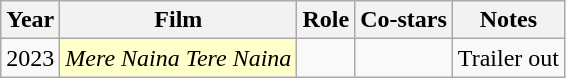<table class="wikitable sortable">
<tr>
<th>Year</th>
<th>Film</th>
<th>Role</th>
<th>Co-stars</th>
<th>Notes</th>
</tr>
<tr>
<td>2023</td>
<td scope="row" style="background:#ffc; "><em>Mere Naina Tere Naina</em></td>
<td></td>
<td></td>
<td>Trailer out</td>
</tr>
</table>
